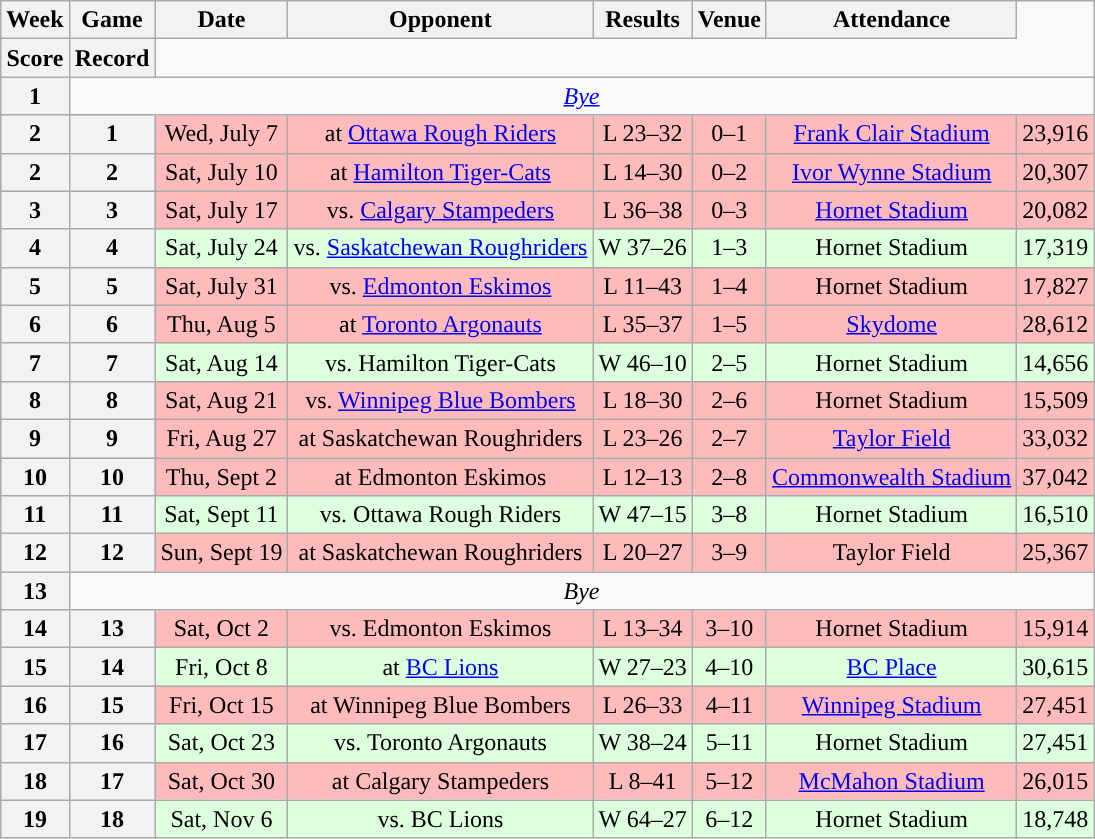<table class="wikitable" style="text-align:center">
<tr>
<th>Week</th>
<th>Game</th>
<th>Date</th>
<th>Opponent</th>
<th>Results</th>
<th>Venue</th>
<th>Attendance</th>
</tr>
<tr>
<th>Score</th>
<th>Record</th>
</tr>
<tr>
<th>1</th>
<td colspan="7"><em><a href='#'>Bye</a></em></td>
</tr>
<tr style="background:#ffbbbb">
<th>2</th>
<th>1</th>
<td>Wed, July 7</td>
<td>at <a href='#'>Ottawa Rough Riders</a></td>
<td>L 23–32</td>
<td>0–1</td>
<td><a href='#'>Frank Clair Stadium</a></td>
<td>23,916</td>
</tr>
<tr style="background:#ffbbbb">
<th>2</th>
<th>2</th>
<td>Sat, July 10</td>
<td>at <a href='#'>Hamilton Tiger-Cats</a></td>
<td>L 14–30</td>
<td>0–2</td>
<td><a href='#'>Ivor Wynne Stadium</a></td>
<td>20,307</td>
</tr>
<tr style="background:#ffbbbb">
<th>3</th>
<th>3</th>
<td>Sat, July 17</td>
<td>vs. <a href='#'>Calgary Stampeders</a></td>
<td>L 36–38</td>
<td>0–3</td>
<td><a href='#'>Hornet Stadium</a></td>
<td>20,082</td>
</tr>
<tr style="background:#ddffdd">
<th>4</th>
<th>4</th>
<td>Sat, July 24</td>
<td>vs. <a href='#'>Saskatchewan Roughriders</a></td>
<td>W 37–26</td>
<td>1–3</td>
<td>Hornet Stadium</td>
<td>17,319</td>
</tr>
<tr style="background:#ffbbbb">
<th>5</th>
<th>5</th>
<td>Sat, July 31</td>
<td>vs. <a href='#'>Edmonton Eskimos</a></td>
<td>L 11–43</td>
<td>1–4</td>
<td>Hornet Stadium</td>
<td>17,827</td>
</tr>
<tr style="background:#ffbbbb">
<th>6</th>
<th>6</th>
<td>Thu, Aug 5</td>
<td>at <a href='#'>Toronto Argonauts</a></td>
<td>L 35–37</td>
<td>1–5</td>
<td><a href='#'>Skydome</a></td>
<td>28,612</td>
</tr>
<tr style="background:#ddffdd">
<th>7</th>
<th>7</th>
<td>Sat, Aug 14</td>
<td>vs. Hamilton Tiger-Cats</td>
<td>W 46–10</td>
<td>2–5</td>
<td>Hornet Stadium</td>
<td>14,656</td>
</tr>
<tr style="background:#ffbbbb">
<th>8</th>
<th>8</th>
<td>Sat, Aug 21</td>
<td>vs. <a href='#'>Winnipeg Blue Bombers</a></td>
<td>L 18–30</td>
<td>2–6</td>
<td>Hornet Stadium</td>
<td>15,509</td>
</tr>
<tr style="background:#ffbbbb">
<th>9</th>
<th>9</th>
<td>Fri, Aug 27</td>
<td>at Saskatchewan Roughriders</td>
<td>L 23–26</td>
<td>2–7</td>
<td><a href='#'>Taylor Field</a></td>
<td>33,032</td>
</tr>
<tr style="background:#ffbbbb">
<th>10</th>
<th>10</th>
<td>Thu, Sept 2</td>
<td>at Edmonton Eskimos</td>
<td>L 12–13</td>
<td>2–8</td>
<td><a href='#'>Commonwealth Stadium</a></td>
<td>37,042</td>
</tr>
<tr style="background:#ddffdd">
<th>11</th>
<th>11</th>
<td>Sat, Sept 11</td>
<td>vs. Ottawa Rough Riders</td>
<td>W 47–15</td>
<td>3–8</td>
<td>Hornet Stadium</td>
<td>16,510</td>
</tr>
<tr style="background:#ffbbbb">
<th>12</th>
<th>12</th>
<td>Sun, Sept 19</td>
<td>at Saskatchewan Roughriders</td>
<td>L 20–27</td>
<td>3–9</td>
<td>Taylor Field</td>
<td>25,367</td>
</tr>
<tr>
<th>13</th>
<td colspan="7"><em>Bye</em></td>
</tr>
<tr style="background:#ffbbbb">
<th>14</th>
<th>13</th>
<td>Sat, Oct 2</td>
<td>vs. Edmonton Eskimos</td>
<td>L 13–34</td>
<td>3–10</td>
<td>Hornet Stadium</td>
<td>15,914</td>
</tr>
<tr style="background:#ddffdd">
<th>15</th>
<th>14</th>
<td>Fri, Oct 8</td>
<td>at <a href='#'>BC Lions</a></td>
<td>W 27–23</td>
<td>4–10</td>
<td><a href='#'>BC Place</a></td>
<td>30,615</td>
</tr>
<tr style="background:#ffbbbb">
<th>16</th>
<th>15</th>
<td>Fri, Oct 15</td>
<td>at Winnipeg Blue Bombers</td>
<td>L 26–33</td>
<td>4–11</td>
<td><a href='#'>Winnipeg Stadium</a></td>
<td>27,451</td>
</tr>
<tr style="background:#ddffdd">
<th>17</th>
<th>16</th>
<td>Sat, Oct 23</td>
<td>vs. Toronto Argonauts</td>
<td>W 38–24</td>
<td>5–11</td>
<td>Hornet Stadium</td>
<td>27,451</td>
</tr>
<tr style="background:#ffbbbb">
<th>18</th>
<th>17</th>
<td>Sat, Oct 30</td>
<td>at Calgary Stampeders</td>
<td>L 8–41</td>
<td>5–12</td>
<td><a href='#'>McMahon Stadium</a></td>
<td>26,015</td>
</tr>
<tr style="background:#ddffdd">
<th>19</th>
<th>18</th>
<td>Sat, Nov 6</td>
<td>vs. BC Lions</td>
<td>W 64–27</td>
<td>6–12</td>
<td>Hornet Stadium</td>
<td>18,748</td>
</tr>
</table>
